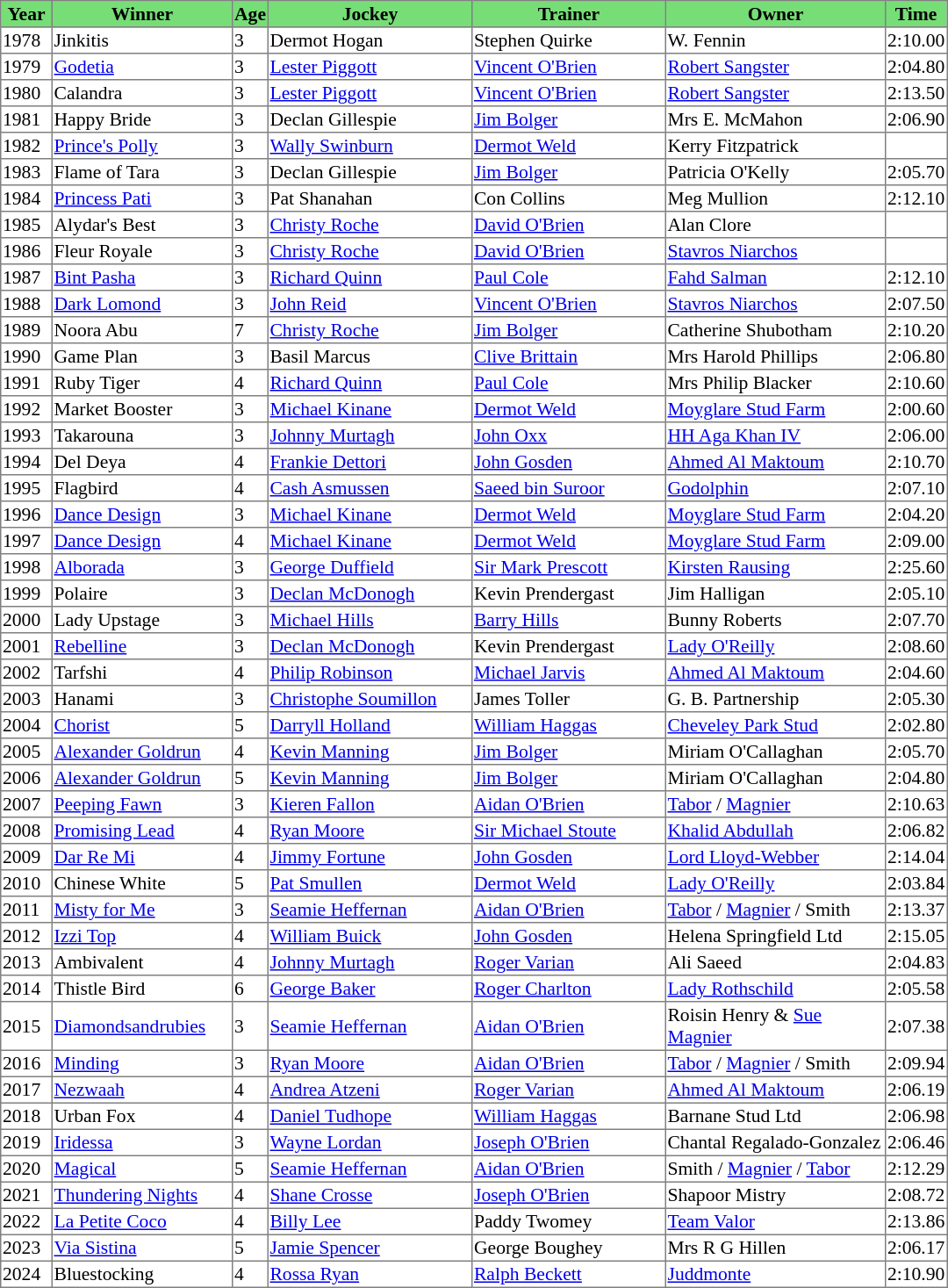<table class = "sortable" | border="1" style="border-collapse: collapse; font-size:90%">
<tr bgcolor="#77dd77" align="center">
<th width="36px"><strong>Year</strong><br></th>
<th width="134px"><strong>Winner</strong><br></th>
<th><strong>Age</strong><br></th>
<th width="152px"><strong>Jockey</strong><br></th>
<th width="144px"><strong>Trainer</strong><br></th>
<th width="164px"><strong>Owner</strong><br></th>
<th><strong>Time</strong><br></th>
</tr>
<tr>
<td>1978</td>
<td>Jinkitis</td>
<td>3</td>
<td>Dermot Hogan</td>
<td>Stephen Quirke</td>
<td>W. Fennin</td>
<td>2:10.00</td>
</tr>
<tr>
<td>1979</td>
<td><a href='#'>Godetia</a></td>
<td>3</td>
<td><a href='#'>Lester Piggott</a></td>
<td><a href='#'>Vincent O'Brien</a></td>
<td><a href='#'>Robert Sangster</a></td>
<td>2:04.80</td>
</tr>
<tr>
<td>1980</td>
<td>Calandra</td>
<td>3</td>
<td><a href='#'>Lester Piggott</a></td>
<td><a href='#'>Vincent O'Brien</a></td>
<td><a href='#'>Robert Sangster</a></td>
<td>2:13.50</td>
</tr>
<tr>
<td>1981</td>
<td>Happy Bride</td>
<td>3</td>
<td>Declan Gillespie</td>
<td><a href='#'>Jim Bolger</a></td>
<td>Mrs E. McMahon</td>
<td>2:06.90</td>
</tr>
<tr>
<td>1982</td>
<td><a href='#'>Prince's Polly</a></td>
<td>3</td>
<td><a href='#'>Wally Swinburn</a></td>
<td><a href='#'>Dermot Weld</a></td>
<td>Kerry Fitzpatrick</td>
<td></td>
</tr>
<tr>
<td>1983</td>
<td>Flame of Tara</td>
<td>3</td>
<td>Declan Gillespie</td>
<td><a href='#'>Jim Bolger</a></td>
<td>Patricia O'Kelly</td>
<td>2:05.70</td>
</tr>
<tr>
<td>1984</td>
<td><a href='#'>Princess Pati</a></td>
<td>3</td>
<td>Pat Shanahan</td>
<td>Con Collins</td>
<td>Meg Mullion</td>
<td>2:12.10</td>
</tr>
<tr>
<td>1985</td>
<td>Alydar's Best</td>
<td>3</td>
<td><a href='#'>Christy Roche</a></td>
<td><a href='#'>David O'Brien</a></td>
<td>Alan Clore</td>
<td></td>
</tr>
<tr>
<td>1986</td>
<td>Fleur Royale</td>
<td>3</td>
<td><a href='#'>Christy Roche</a></td>
<td><a href='#'>David O'Brien</a></td>
<td><a href='#'>Stavros Niarchos</a></td>
<td></td>
</tr>
<tr>
<td>1987</td>
<td><a href='#'>Bint Pasha</a></td>
<td>3</td>
<td><a href='#'>Richard Quinn</a></td>
<td><a href='#'>Paul Cole</a></td>
<td><a href='#'>Fahd Salman</a></td>
<td>2:12.10</td>
</tr>
<tr>
<td>1988</td>
<td><a href='#'>Dark Lomond</a></td>
<td>3</td>
<td><a href='#'>John Reid</a></td>
<td><a href='#'>Vincent O'Brien</a></td>
<td><a href='#'>Stavros Niarchos</a></td>
<td>2:07.50</td>
</tr>
<tr>
<td>1989</td>
<td>Noora Abu</td>
<td>7</td>
<td><a href='#'>Christy Roche</a></td>
<td><a href='#'>Jim Bolger</a></td>
<td>Catherine Shubotham</td>
<td>2:10.20</td>
</tr>
<tr>
<td>1990</td>
<td>Game Plan</td>
<td>3</td>
<td>Basil Marcus</td>
<td><a href='#'>Clive Brittain</a></td>
<td>Mrs Harold Phillips</td>
<td>2:06.80</td>
</tr>
<tr>
<td>1991</td>
<td>Ruby Tiger</td>
<td>4</td>
<td><a href='#'>Richard Quinn</a></td>
<td><a href='#'>Paul Cole</a></td>
<td>Mrs Philip Blacker</td>
<td>2:10.60</td>
</tr>
<tr>
<td>1992</td>
<td>Market Booster</td>
<td>3</td>
<td><a href='#'>Michael Kinane</a></td>
<td><a href='#'>Dermot Weld</a></td>
<td><a href='#'>Moyglare Stud Farm</a></td>
<td>2:00.60</td>
</tr>
<tr>
<td>1993</td>
<td>Takarouna</td>
<td>3</td>
<td><a href='#'>Johnny Murtagh</a></td>
<td><a href='#'>John Oxx</a></td>
<td><a href='#'>HH Aga Khan IV</a></td>
<td>2:06.00</td>
</tr>
<tr>
<td>1994</td>
<td>Del Deya</td>
<td>4</td>
<td><a href='#'>Frankie Dettori</a></td>
<td><a href='#'>John Gosden</a></td>
<td><a href='#'>Ahmed Al Maktoum</a></td>
<td>2:10.70</td>
</tr>
<tr>
<td>1995</td>
<td>Flagbird</td>
<td>4</td>
<td><a href='#'>Cash Asmussen</a></td>
<td><a href='#'>Saeed bin Suroor</a></td>
<td><a href='#'>Godolphin</a></td>
<td>2:07.10</td>
</tr>
<tr>
<td>1996</td>
<td><a href='#'>Dance Design</a></td>
<td>3</td>
<td><a href='#'>Michael Kinane</a></td>
<td><a href='#'>Dermot Weld</a></td>
<td><a href='#'>Moyglare Stud Farm</a></td>
<td>2:04.20</td>
</tr>
<tr>
<td>1997</td>
<td><a href='#'>Dance Design</a></td>
<td>4</td>
<td><a href='#'>Michael Kinane</a></td>
<td><a href='#'>Dermot Weld</a></td>
<td><a href='#'>Moyglare Stud Farm</a></td>
<td>2:09.00</td>
</tr>
<tr>
<td>1998</td>
<td><a href='#'>Alborada</a></td>
<td>3</td>
<td><a href='#'>George Duffield</a></td>
<td><a href='#'>Sir Mark Prescott</a></td>
<td><a href='#'>Kirsten Rausing</a></td>
<td>2:25.60</td>
</tr>
<tr>
<td>1999</td>
<td>Polaire</td>
<td>3</td>
<td><a href='#'>Declan McDonogh</a></td>
<td>Kevin Prendergast</td>
<td>Jim Halligan</td>
<td>2:05.10</td>
</tr>
<tr>
<td>2000</td>
<td>Lady Upstage</td>
<td>3</td>
<td><a href='#'>Michael Hills</a></td>
<td><a href='#'>Barry Hills</a></td>
<td>Bunny Roberts</td>
<td>2:07.70</td>
</tr>
<tr>
<td>2001</td>
<td><a href='#'>Rebelline</a></td>
<td>3</td>
<td><a href='#'>Declan McDonogh</a></td>
<td>Kevin Prendergast</td>
<td><a href='#'>Lady O'Reilly</a></td>
<td>2:08.60</td>
</tr>
<tr>
<td>2002</td>
<td>Tarfshi</td>
<td>4</td>
<td><a href='#'>Philip Robinson</a></td>
<td><a href='#'>Michael Jarvis</a></td>
<td><a href='#'>Ahmed Al Maktoum</a></td>
<td>2:04.60</td>
</tr>
<tr>
<td>2003</td>
<td>Hanami</td>
<td>3</td>
<td><a href='#'>Christophe Soumillon</a></td>
<td>James Toller</td>
<td>G. B. Partnership</td>
<td>2:05.30</td>
</tr>
<tr>
<td>2004</td>
<td><a href='#'>Chorist</a></td>
<td>5</td>
<td><a href='#'>Darryll Holland</a></td>
<td><a href='#'>William Haggas</a></td>
<td><a href='#'>Cheveley Park Stud</a></td>
<td>2:02.80</td>
</tr>
<tr>
<td>2005</td>
<td><a href='#'>Alexander Goldrun</a></td>
<td>4</td>
<td><a href='#'>Kevin Manning</a></td>
<td><a href='#'>Jim Bolger</a></td>
<td>Miriam O'Callaghan</td>
<td>2:05.70</td>
</tr>
<tr>
<td>2006</td>
<td><a href='#'>Alexander Goldrun</a></td>
<td>5</td>
<td><a href='#'>Kevin Manning</a></td>
<td><a href='#'>Jim Bolger</a></td>
<td>Miriam O'Callaghan</td>
<td>2:04.80</td>
</tr>
<tr>
<td>2007</td>
<td><a href='#'>Peeping Fawn</a></td>
<td>3</td>
<td><a href='#'>Kieren Fallon</a></td>
<td><a href='#'>Aidan O'Brien</a></td>
<td><a href='#'>Tabor</a> / <a href='#'>Magnier</a></td>
<td>2:10.63</td>
</tr>
<tr>
<td>2008</td>
<td><a href='#'>Promising Lead</a></td>
<td>4</td>
<td><a href='#'>Ryan Moore</a></td>
<td><a href='#'>Sir Michael Stoute</a></td>
<td><a href='#'>Khalid Abdullah</a></td>
<td>2:06.82</td>
</tr>
<tr>
<td>2009</td>
<td><a href='#'>Dar Re Mi</a></td>
<td>4</td>
<td><a href='#'>Jimmy Fortune</a></td>
<td><a href='#'>John Gosden</a></td>
<td><a href='#'>Lord Lloyd-Webber</a></td>
<td>2:14.04</td>
</tr>
<tr>
<td>2010</td>
<td>Chinese White</td>
<td>5</td>
<td><a href='#'>Pat Smullen</a></td>
<td><a href='#'>Dermot Weld</a></td>
<td><a href='#'>Lady O'Reilly</a></td>
<td>2:03.84</td>
</tr>
<tr>
<td>2011</td>
<td><a href='#'>Misty for Me</a></td>
<td>3</td>
<td><a href='#'>Seamie Heffernan</a></td>
<td><a href='#'>Aidan O'Brien</a></td>
<td><a href='#'>Tabor</a> / <a href='#'>Magnier</a> / Smith </td>
<td>2:13.37</td>
</tr>
<tr>
<td>2012</td>
<td><a href='#'>Izzi Top</a></td>
<td>4</td>
<td><a href='#'>William Buick</a></td>
<td><a href='#'>John Gosden</a></td>
<td>Helena Springfield Ltd</td>
<td>2:15.05</td>
</tr>
<tr>
<td>2013</td>
<td>Ambivalent</td>
<td>4</td>
<td><a href='#'>Johnny Murtagh</a></td>
<td><a href='#'>Roger Varian</a></td>
<td>Ali Saeed</td>
<td>2:04.83</td>
</tr>
<tr>
<td>2014</td>
<td>Thistle Bird</td>
<td>6</td>
<td><a href='#'>George Baker</a></td>
<td><a href='#'>Roger Charlton</a></td>
<td><a href='#'>Lady Rothschild</a></td>
<td>2:05.58</td>
</tr>
<tr>
<td>2015</td>
<td><a href='#'>Diamondsandrubies</a></td>
<td>3</td>
<td><a href='#'>Seamie Heffernan</a></td>
<td><a href='#'>Aidan O'Brien</a></td>
<td>Roisin Henry & <a href='#'>Sue Magnier</a></td>
<td>2:07.38</td>
</tr>
<tr>
<td>2016</td>
<td><a href='#'>Minding</a></td>
<td>3</td>
<td><a href='#'>Ryan Moore</a></td>
<td><a href='#'>Aidan O'Brien</a></td>
<td><a href='#'>Tabor</a> / <a href='#'>Magnier</a> / Smith </td>
<td>2:09.94</td>
</tr>
<tr>
<td>2017</td>
<td><a href='#'>Nezwaah</a></td>
<td>4</td>
<td><a href='#'>Andrea Atzeni</a></td>
<td><a href='#'>Roger Varian</a></td>
<td><a href='#'>Ahmed Al Maktoum</a></td>
<td>2:06.19</td>
</tr>
<tr>
<td>2018</td>
<td>Urban Fox</td>
<td>4</td>
<td><a href='#'>Daniel Tudhope</a></td>
<td><a href='#'>William Haggas</a></td>
<td>Barnane Stud Ltd</td>
<td>2:06.98</td>
</tr>
<tr>
<td>2019</td>
<td><a href='#'>Iridessa</a></td>
<td>3</td>
<td><a href='#'>Wayne Lordan</a></td>
<td><a href='#'>Joseph O'Brien</a></td>
<td>Chantal Regalado-Gonzalez</td>
<td>2:06.46</td>
</tr>
<tr>
<td>2020</td>
<td><a href='#'>Magical</a></td>
<td>5</td>
<td><a href='#'>Seamie Heffernan</a></td>
<td><a href='#'>Aidan O'Brien</a></td>
<td>Smith  / <a href='#'>Magnier</a> / <a href='#'>Tabor</a></td>
<td>2:12.29</td>
</tr>
<tr>
<td>2021</td>
<td><a href='#'>Thundering Nights</a></td>
<td>4</td>
<td><a href='#'>Shane Crosse</a></td>
<td><a href='#'>Joseph O'Brien</a></td>
<td>Shapoor Mistry</td>
<td>2:08.72</td>
</tr>
<tr>
<td>2022</td>
<td><a href='#'>La Petite Coco</a></td>
<td>4</td>
<td><a href='#'>Billy Lee</a></td>
<td>Paddy Twomey</td>
<td><a href='#'>Team Valor</a></td>
<td>2:13.86</td>
</tr>
<tr>
<td>2023</td>
<td><a href='#'>Via Sistina</a></td>
<td>5</td>
<td><a href='#'>Jamie Spencer</a></td>
<td>George Boughey</td>
<td>Mrs R G Hillen</td>
<td>2:06.17</td>
</tr>
<tr>
<td>2024</td>
<td>Bluestocking</td>
<td>4</td>
<td><a href='#'>Rossa Ryan</a></td>
<td><a href='#'>Ralph Beckett</a></td>
<td><a href='#'>Juddmonte</a></td>
<td>2:10.90</td>
</tr>
</table>
